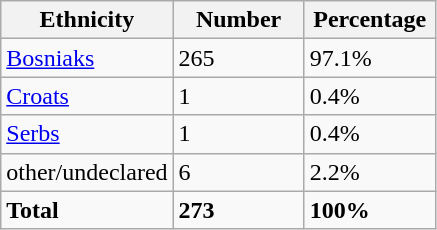<table class="wikitable">
<tr>
<th width="100px">Ethnicity</th>
<th width="80px">Number</th>
<th width="80px">Percentage</th>
</tr>
<tr>
<td><a href='#'>Bosniaks</a></td>
<td>265</td>
<td>97.1%</td>
</tr>
<tr>
<td><a href='#'>Croats</a></td>
<td>1</td>
<td>0.4%</td>
</tr>
<tr>
<td><a href='#'>Serbs</a></td>
<td>1</td>
<td>0.4%</td>
</tr>
<tr>
<td>other/undeclared</td>
<td>6</td>
<td>2.2%</td>
</tr>
<tr>
<td><strong>Total</strong></td>
<td><strong>273</strong></td>
<td><strong>100%</strong></td>
</tr>
</table>
